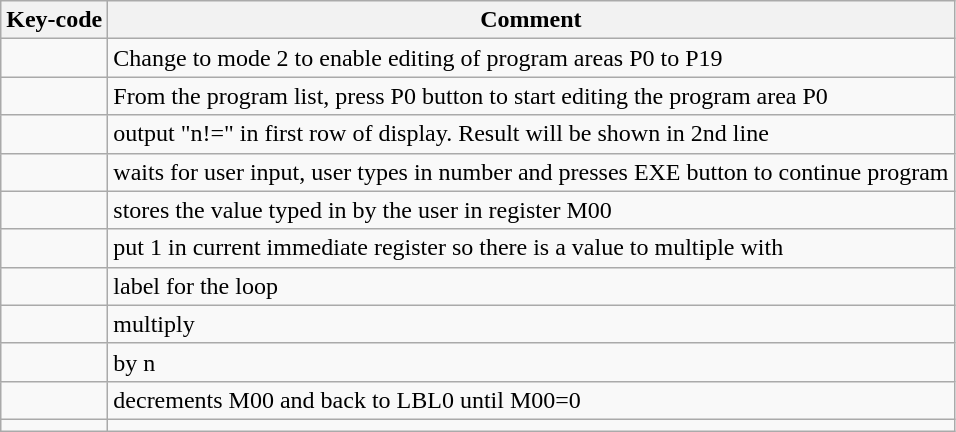<table class="wikitable">
<tr>
<th>Key-code</th>
<th>Comment</th>
</tr>
<tr>
<td></td>
<td>Change to mode 2 to enable editing of program areas P0 to P19</td>
</tr>
<tr>
<td></td>
<td>From the program list, press P0 button to start editing the program area P0</td>
</tr>
<tr>
<td></td>
<td>output "n!=" in first row of display. Result will be shown in 2nd line</td>
</tr>
<tr>
<td></td>
<td>waits for user input, user types in number and presses EXE button to continue program</td>
</tr>
<tr>
<td></td>
<td>stores the value typed in by the user in register M00</td>
</tr>
<tr>
<td></td>
<td>put 1 in current immediate register so there is a value to multiple with</td>
</tr>
<tr>
<td></td>
<td>label for the loop</td>
</tr>
<tr>
<td></td>
<td>multiply</td>
</tr>
<tr>
<td></td>
<td>by n</td>
</tr>
<tr>
<td> </td>
<td>decrements M00 and back to LBL0 until M00=0</td>
</tr>
<tr>
<td></td>
<td></td>
</tr>
</table>
